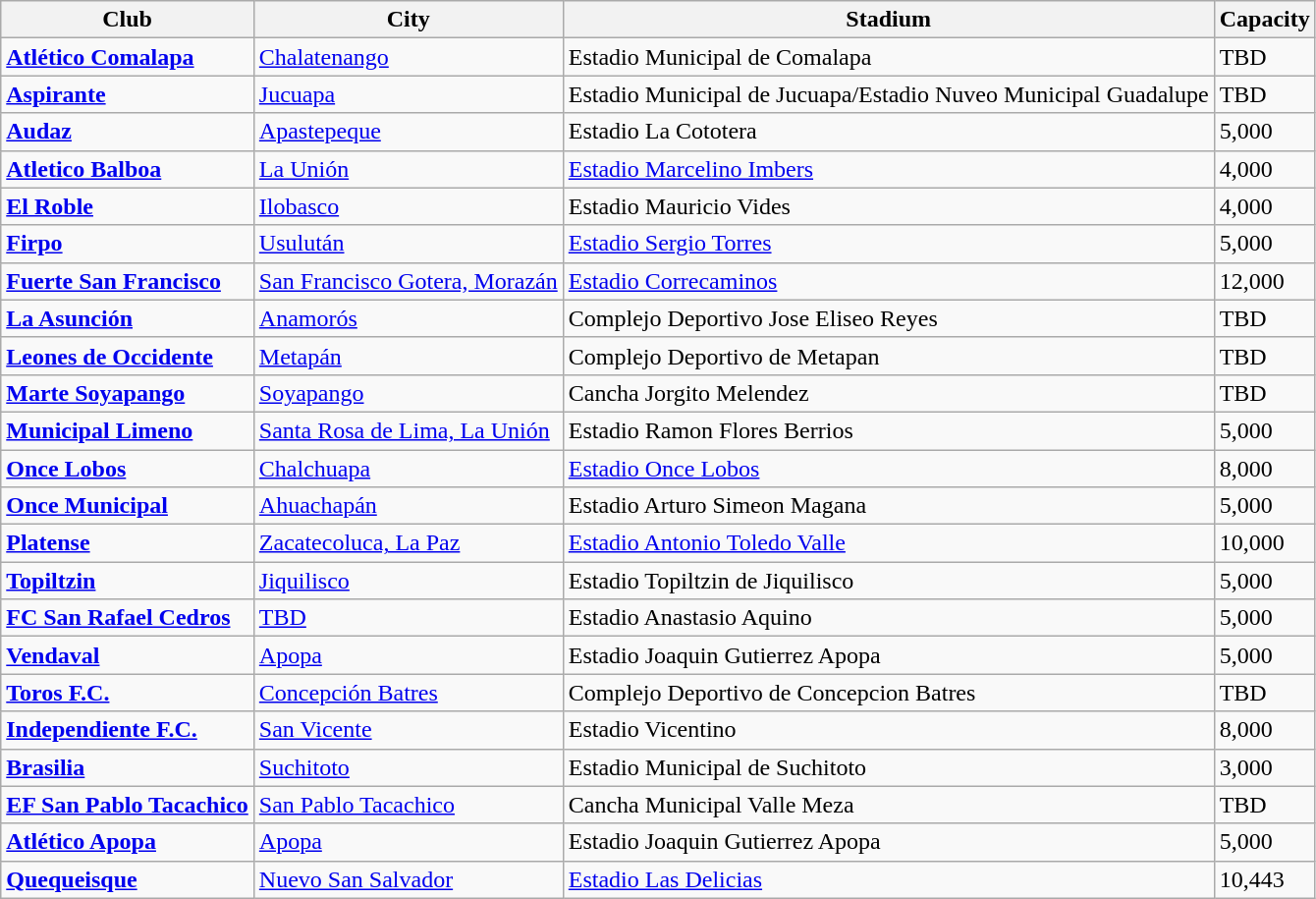<table class="wikitable sortable">
<tr>
<th align="center">Club</th>
<th align="center">City</th>
<th align="center">Stadium</th>
<th align="center">Capacity</th>
</tr>
<tr>
<td align="left"><strong><a href='#'>Atlético Comalapa</a></strong></td>
<td><a href='#'>Chalatenango</a></td>
<td>Estadio Municipal de Comalapa</td>
<td>TBD</td>
</tr>
<tr>
<td align="left"><strong><a href='#'>Aspirante</a> </strong></td>
<td><a href='#'>Jucuapa</a></td>
<td>Estadio Municipal de Jucuapa/Estadio Nuveo Municipal Guadalupe</td>
<td>TBD</td>
</tr>
<tr>
<td align="left"><strong><a href='#'>Audaz</a></strong></td>
<td><a href='#'>Apastepeque</a></td>
<td>Estadio La Cototera</td>
<td>5,000</td>
</tr>
<tr>
<td align="left"><strong><a href='#'>Atletico Balboa</a></strong></td>
<td><a href='#'>La Unión</a></td>
<td><a href='#'>Estadio Marcelino Imbers</a></td>
<td>4,000</td>
</tr>
<tr>
<td align="left"><strong><a href='#'>El Roble</a></strong></td>
<td><a href='#'>Ilobasco</a></td>
<td>Estadio Mauricio Vides</td>
<td>4,000</td>
</tr>
<tr>
<td align="left"><strong><a href='#'>Firpo</a></strong></td>
<td><a href='#'>Usulután</a></td>
<td><a href='#'>Estadio Sergio Torres</a></td>
<td>5,000</td>
</tr>
<tr>
<td align="left"><strong><a href='#'>Fuerte San Francisco</a></strong></td>
<td><a href='#'>San Francisco Gotera, Morazán</a></td>
<td><a href='#'>Estadio Correcaminos</a></td>
<td>12,000</td>
</tr>
<tr>
<td align="left"><strong><a href='#'>La Asunción</a></strong></td>
<td><a href='#'>Anamorós</a></td>
<td>Complejo Deportivo Jose Eliseo Reyes</td>
<td>TBD</td>
</tr>
<tr>
<td align="left"><strong><a href='#'>Leones de Occidente</a></strong></td>
<td><a href='#'>Metapán</a></td>
<td>Complejo Deportivo de Metapan</td>
<td>TBD</td>
</tr>
<tr>
<td align="left"><strong><a href='#'>Marte Soyapango</a></strong></td>
<td><a href='#'>Soyapango</a></td>
<td>Cancha Jorgito Melendez</td>
<td>TBD</td>
</tr>
<tr>
<td align="left"><strong><a href='#'>Municipal Limeno</a></strong></td>
<td><a href='#'>Santa Rosa de Lima, La Unión</a></td>
<td>Estadio Ramon Flores Berrios</td>
<td>5,000</td>
</tr>
<tr>
<td align="left"><strong><a href='#'>Once Lobos</a></strong></td>
<td><a href='#'>Chalchuapa</a></td>
<td><a href='#'>Estadio Once Lobos</a></td>
<td>8,000</td>
</tr>
<tr>
<td align="left"><strong><a href='#'>Once Municipal</a></strong></td>
<td><a href='#'>Ahuachapán</a></td>
<td>Estadio Arturo Simeon Magana</td>
<td>5,000</td>
</tr>
<tr>
<td align="left"><strong><a href='#'>Platense</a></strong></td>
<td><a href='#'>Zacatecoluca, La Paz</a></td>
<td><a href='#'>Estadio Antonio Toledo Valle</a></td>
<td>10,000</td>
</tr>
<tr>
<td align="left"><strong><a href='#'>Topiltzin</a></strong></td>
<td><a href='#'>Jiquilisco</a></td>
<td>Estadio Topiltzin de Jiquilisco</td>
<td>5,000</td>
</tr>
<tr>
<td align="left"><strong><a href='#'>FC San Rafael Cedros</a></strong></td>
<td><a href='#'>TBD</a></td>
<td>Estadio Anastasio Aquino</td>
<td>5,000</td>
</tr>
<tr>
<td align="left"><strong><a href='#'>Vendaval</a></strong></td>
<td><a href='#'>Apopa</a></td>
<td>Estadio Joaquin Gutierrez Apopa</td>
<td>5,000</td>
</tr>
<tr>
<td align="left"><strong><a href='#'>Toros F.C.</a></strong></td>
<td><a href='#'>Concepción Batres</a></td>
<td>Complejo Deportivo de Concepcion Batres</td>
<td>TBD</td>
</tr>
<tr>
<td align="left"><strong><a href='#'>Independiente F.C.</a></strong></td>
<td><a href='#'>San Vicente</a></td>
<td>Estadio Vicentino</td>
<td>8,000</td>
</tr>
<tr>
<td align="left"><strong><a href='#'>Brasilia</a></strong></td>
<td><a href='#'>Suchitoto</a></td>
<td>Estadio Municipal de Suchitoto</td>
<td>3,000</td>
</tr>
<tr>
<td align="left"><strong><a href='#'>EF San Pablo Tacachico</a></strong></td>
<td><a href='#'>San Pablo Tacachico</a></td>
<td>Cancha Municipal Valle Meza</td>
<td>TBD</td>
</tr>
<tr>
<td align="left"><strong><a href='#'>Atlético Apopa</a></strong></td>
<td><a href='#'>Apopa</a></td>
<td>Estadio Joaquin Gutierrez Apopa</td>
<td>5,000</td>
</tr>
<tr>
<td align="left"><strong><a href='#'>Quequeisque</a></strong></td>
<td><a href='#'>Nuevo San Salvador</a></td>
<td><a href='#'>Estadio Las Delicias</a></td>
<td>10,443</td>
</tr>
</table>
